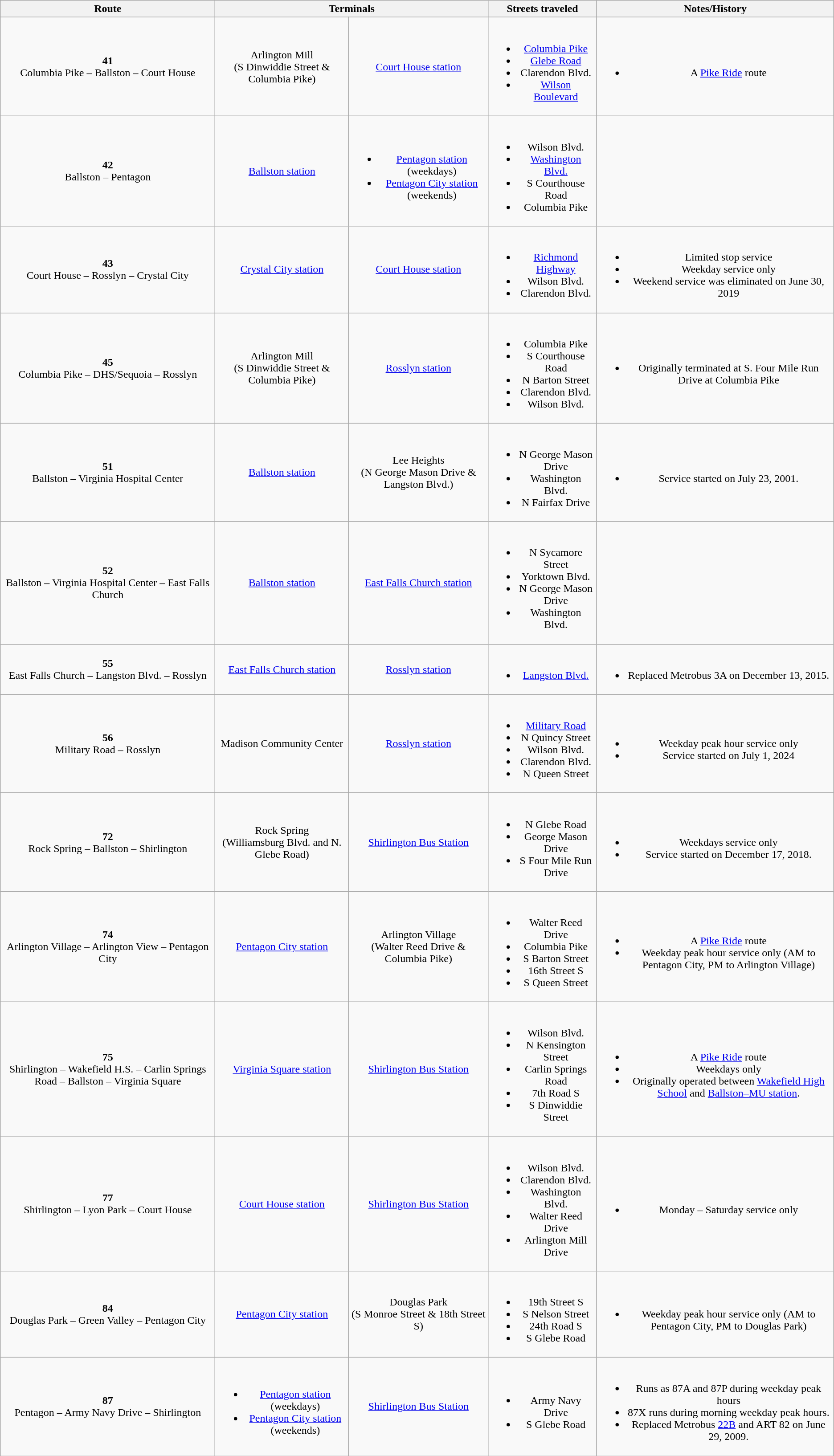<table class=wikitable>
<tr>
<th>Route</th>
<th colspan=2>Terminals</th>
<th>Streets traveled</th>
<th>Notes/History</th>
</tr>
<tr align="center">
<td><strong>41</strong><br>Columbia Pike – Ballston – Court House</td>
<td>Arlington Mill<br>(S Dinwiddie Street & Columbia Pike)</td>
<td><a href='#'>Court House station</a></td>
<td><br><ul><li><a href='#'>Columbia Pike</a></li><li><a href='#'>Glebe Road</a></li><li>Clarendon Blvd.</li><li><a href='#'>Wilson Boulevard</a></li></ul></td>
<td><br><ul><li>A <a href='#'>Pike Ride</a> route</li></ul></td>
</tr>
<tr align="center">
<td><strong>42</strong><br>Ballston – Pentagon</td>
<td><a href='#'>Ballston station</a></td>
<td><br><ul><li><a href='#'>Pentagon station</a><br>(weekdays)</li><li><a href='#'>Pentagon City station</a><br>(weekends)</li></ul></td>
<td><br><ul><li>Wilson Blvd.</li><li><a href='#'>Washington Blvd.</a></li><li>S Courthouse Road</li><li>Columbia Pike</li></ul></td>
<td></td>
</tr>
<tr align="center">
<td><strong>43</strong><br>Court House – Rosslyn – Crystal City</td>
<td><a href='#'>Crystal City station</a></td>
<td><a href='#'>Court House station</a></td>
<td><br><ul><li><a href='#'>Richmond Highway</a></li><li>Wilson Blvd.</li><li>Clarendon Blvd.</li></ul></td>
<td><br><ul><li>Limited stop service</li><li>Weekday service only</li><li>Weekend service was eliminated on June 30, 2019</li></ul></td>
</tr>
<tr align="center">
<td><strong>45</strong><br>Columbia Pike – DHS/Sequoia – Rosslyn</td>
<td>Arlington Mill<br>(S Dinwiddie Street & Columbia Pike)</td>
<td><a href='#'>Rosslyn station</a></td>
<td><br><ul><li>Columbia Pike</li><li>S Courthouse Road</li><li>N Barton Street</li><li>Clarendon Blvd.</li><li>Wilson Blvd.</li></ul></td>
<td><br><ul><li>Originally terminated at S. Four Mile Run Drive at Columbia Pike</li></ul></td>
</tr>
<tr align="center">
<td><strong>51</strong><br>Ballston – Virginia Hospital Center</td>
<td><a href='#'>Ballston station</a></td>
<td>Lee Heights<br>(N George Mason Drive & Langston Blvd.)</td>
<td><br><ul><li>N George Mason Drive</li><li>Washington Blvd.</li><li>N Fairfax Drive</li></ul></td>
<td><br><ul><li>Service started on July 23, 2001.</li></ul></td>
</tr>
<tr align="center">
<td><strong>52</strong><br>Ballston – Virginia Hospital Center – East Falls Church</td>
<td><a href='#'>Ballston station</a></td>
<td><a href='#'>East Falls Church station</a></td>
<td><br><ul><li>N Sycamore Street</li><li>Yorktown Blvd.</li><li>N George Mason Drive</li><li>Washington Blvd.</li></ul></td>
<td></td>
</tr>
<tr align="center">
<td><strong>55</strong><br>East Falls Church – Langston Blvd. – Rosslyn</td>
<td><a href='#'>East Falls Church station</a></td>
<td><a href='#'>Rosslyn station</a></td>
<td><br><ul><li><a href='#'>Langston Blvd.</a></li></ul></td>
<td><br><ul><li>Replaced Metrobus 3A on December 13, 2015.</li></ul></td>
</tr>
<tr align="center">
<td><strong>56</strong><br>Military Road – Rosslyn</td>
<td>Madison Community Center</td>
<td><a href='#'>Rosslyn station</a></td>
<td><br><ul><li><a href='#'>Military Road</a></li><li>N Quincy Street</li><li>Wilson Blvd.</li><li>Clarendon Blvd.</li><li>N Queen Street</li></ul></td>
<td><br><ul><li>Weekday peak hour service only</li><li>Service started on July 1, 2024</li></ul></td>
</tr>
<tr align="center">
<td><strong>72</strong><br>Rock Spring – Ballston – Shirlington</td>
<td>Rock Spring<br>(Williamsburg Blvd. and N. Glebe Road)</td>
<td><a href='#'>Shirlington Bus Station</a></td>
<td><br><ul><li>N Glebe Road</li><li>George Mason Drive</li><li>S Four Mile Run Drive</li></ul></td>
<td><br><ul><li>Weekdays service only</li><li>Service started on December 17, 2018.</li></ul></td>
</tr>
<tr align="center">
<td><strong>74</strong><br>Arlington Village – Arlington View – Pentagon City</td>
<td><a href='#'>Pentagon City station</a></td>
<td>Arlington Village<br>(Walter Reed Drive & Columbia Pike)</td>
<td><br><ul><li>Walter Reed Drive</li><li>Columbia Pike</li><li>S Barton Street</li><li>16th Street S</li><li>S Queen Street</li></ul></td>
<td><br><ul><li>A <a href='#'>Pike Ride</a> route</li><li>Weekday peak hour service only (AM to Pentagon City, PM to Arlington Village)</li></ul></td>
</tr>
<tr align="center">
<td><strong>75</strong><br>Shirlington – Wakefield H.S. – Carlin Springs Road – Ballston – Virginia Square</td>
<td><a href='#'>Virginia Square station</a></td>
<td><a href='#'>Shirlington Bus Station</a></td>
<td><br><ul><li>Wilson Blvd.</li><li>N Kensington Street</li><li>Carlin Springs Road</li><li>7th Road S</li><li>S Dinwiddie Street</li></ul></td>
<td><br><ul><li>A <a href='#'>Pike Ride</a> route</li><li>Weekdays only</li><li>Originally operated between <a href='#'>Wakefield High School</a> and <a href='#'>Ballston–MU station</a>.</li></ul></td>
</tr>
<tr align="center">
<td><strong>77</strong><br>Shirlington – Lyon Park – Court House</td>
<td><a href='#'>Court House station</a></td>
<td><a href='#'>Shirlington Bus Station</a></td>
<td><br><ul><li>Wilson Blvd.</li><li>Clarendon Blvd.</li><li>Washington Blvd.</li><li>Walter Reed Drive</li><li>Arlington Mill Drive</li></ul></td>
<td><br><ul><li>Monday – Saturday service only</li></ul></td>
</tr>
<tr align="center">
<td><strong>84</strong><br>Douglas Park – Green Valley – Pentagon City</td>
<td><a href='#'>Pentagon City station</a></td>
<td>Douglas Park<br>(S Monroe Street & 18th Street S)</td>
<td><br><ul><li>19th Street S</li><li>S Nelson Street</li><li>24th Road S</li><li>S Glebe Road</li></ul></td>
<td><br><ul><li>Weekday peak hour service only (AM to Pentagon City, PM to Douglas Park)</li></ul></td>
</tr>
<tr align="center">
<td><strong>87</strong><br>Pentagon – Army Navy Drive – Shirlington</td>
<td><br><ul><li><a href='#'>Pentagon station</a><br>(weekdays)</li><li><a href='#'>Pentagon City station</a><br>(weekends)</li></ul></td>
<td><a href='#'>Shirlington Bus Station</a></td>
<td><br><ul><li>Army Navy Drive</li><li>S Glebe Road</li></ul></td>
<td><br><ul><li>Runs as 87A and 87P during weekday peak hours</li><li>87X runs during morning weekday peak hours.</li><li>Replaced Metrobus <a href='#'>22B</a> and ART 82 on June 29, 2009.</li></ul></td>
</tr>
</table>
